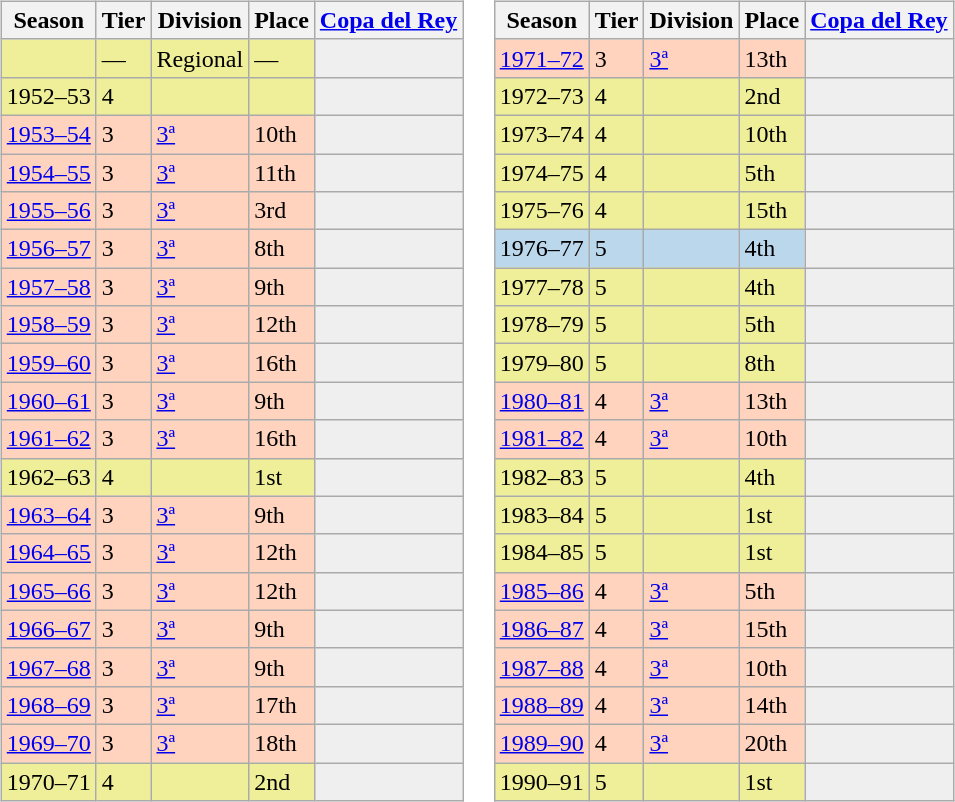<table>
<tr>
<td valign="top" width=0%><br><table class="wikitable">
<tr style="background:#f0f6fa;">
<th>Season</th>
<th>Tier</th>
<th>Division</th>
<th>Place</th>
<th><a href='#'>Copa del Rey</a></th>
</tr>
<tr>
<td style="background:#EFEF99;"></td>
<td style="background:#EFEF99;">—</td>
<td style="background:#EFEF99;">Regional</td>
<td style="background:#EFEF99;">—</td>
<th style="background:#efefef;"></th>
</tr>
<tr>
<td style="background:#EFEF99;">1952–53</td>
<td style="background:#EFEF99;">4</td>
<td style="background:#EFEF99;"></td>
<td style="background:#EFEF99;"></td>
<th style="background:#efefef;"></th>
</tr>
<tr>
<td style="background:#FFD3BD;"><a href='#'>1953–54</a></td>
<td style="background:#FFD3BD;">3</td>
<td style="background:#FFD3BD;"><a href='#'>3ª</a></td>
<td style="background:#FFD3BD;">10th</td>
<td style="background:#efefef;"></td>
</tr>
<tr>
<td style="background:#FFD3BD;"><a href='#'>1954–55</a></td>
<td style="background:#FFD3BD;">3</td>
<td style="background:#FFD3BD;"><a href='#'>3ª</a></td>
<td style="background:#FFD3BD;">11th</td>
<td style="background:#efefef;"></td>
</tr>
<tr>
<td style="background:#FFD3BD;"><a href='#'>1955–56</a></td>
<td style="background:#FFD3BD;">3</td>
<td style="background:#FFD3BD;"><a href='#'>3ª</a></td>
<td style="background:#FFD3BD;">3rd</td>
<td style="background:#efefef;"></td>
</tr>
<tr>
<td style="background:#FFD3BD;"><a href='#'>1956–57</a></td>
<td style="background:#FFD3BD;">3</td>
<td style="background:#FFD3BD;"><a href='#'>3ª</a></td>
<td style="background:#FFD3BD;">8th</td>
<td style="background:#efefef;"></td>
</tr>
<tr>
<td style="background:#FFD3BD;"><a href='#'>1957–58</a></td>
<td style="background:#FFD3BD;">3</td>
<td style="background:#FFD3BD;"><a href='#'>3ª</a></td>
<td style="background:#FFD3BD;">9th</td>
<td style="background:#efefef;"></td>
</tr>
<tr>
<td style="background:#FFD3BD;"><a href='#'>1958–59</a></td>
<td style="background:#FFD3BD;">3</td>
<td style="background:#FFD3BD;"><a href='#'>3ª</a></td>
<td style="background:#FFD3BD;">12th</td>
<td style="background:#efefef;"></td>
</tr>
<tr>
<td style="background:#FFD3BD;"><a href='#'>1959–60</a></td>
<td style="background:#FFD3BD;">3</td>
<td style="background:#FFD3BD;"><a href='#'>3ª</a></td>
<td style="background:#FFD3BD;">16th</td>
<td style="background:#efefef;"></td>
</tr>
<tr>
<td style="background:#FFD3BD;"><a href='#'>1960–61</a></td>
<td style="background:#FFD3BD;">3</td>
<td style="background:#FFD3BD;"><a href='#'>3ª</a></td>
<td style="background:#FFD3BD;">9th</td>
<td style="background:#efefef;"></td>
</tr>
<tr>
<td style="background:#FFD3BD;"><a href='#'>1961–62</a></td>
<td style="background:#FFD3BD;">3</td>
<td style="background:#FFD3BD;"><a href='#'>3ª</a></td>
<td style="background:#FFD3BD;">16th</td>
<td style="background:#efefef;"></td>
</tr>
<tr>
<td style="background:#EFEF99;">1962–63</td>
<td style="background:#EFEF99;">4</td>
<td style="background:#EFEF99;"></td>
<td style="background:#EFEF99;">1st</td>
<th style="background:#efefef;"></th>
</tr>
<tr>
<td style="background:#FFD3BD;"><a href='#'>1963–64</a></td>
<td style="background:#FFD3BD;">3</td>
<td style="background:#FFD3BD;"><a href='#'>3ª</a></td>
<td style="background:#FFD3BD;">9th</td>
<td style="background:#efefef;"></td>
</tr>
<tr>
<td style="background:#FFD3BD;"><a href='#'>1964–65</a></td>
<td style="background:#FFD3BD;">3</td>
<td style="background:#FFD3BD;"><a href='#'>3ª</a></td>
<td style="background:#FFD3BD;">12th</td>
<td style="background:#efefef;"></td>
</tr>
<tr>
<td style="background:#FFD3BD;"><a href='#'>1965–66</a></td>
<td style="background:#FFD3BD;">3</td>
<td style="background:#FFD3BD;"><a href='#'>3ª</a></td>
<td style="background:#FFD3BD;">12th</td>
<td style="background:#efefef;"></td>
</tr>
<tr>
<td style="background:#FFD3BD;"><a href='#'>1966–67</a></td>
<td style="background:#FFD3BD;">3</td>
<td style="background:#FFD3BD;"><a href='#'>3ª</a></td>
<td style="background:#FFD3BD;">9th</td>
<td style="background:#efefef;"></td>
</tr>
<tr>
<td style="background:#FFD3BD;"><a href='#'>1967–68</a></td>
<td style="background:#FFD3BD;">3</td>
<td style="background:#FFD3BD;"><a href='#'>3ª</a></td>
<td style="background:#FFD3BD;">9th</td>
<td style="background:#efefef;"></td>
</tr>
<tr>
<td style="background:#FFD3BD;"><a href='#'>1968–69</a></td>
<td style="background:#FFD3BD;">3</td>
<td style="background:#FFD3BD;"><a href='#'>3ª</a></td>
<td style="background:#FFD3BD;">17th</td>
<td style="background:#efefef;"></td>
</tr>
<tr>
<td style="background:#FFD3BD;"><a href='#'>1969–70</a></td>
<td style="background:#FFD3BD;">3</td>
<td style="background:#FFD3BD;"><a href='#'>3ª</a></td>
<td style="background:#FFD3BD;">18th</td>
<td style="background:#efefef;"></td>
</tr>
<tr>
<td style="background:#EFEF99;">1970–71</td>
<td style="background:#EFEF99;">4</td>
<td style="background:#EFEF99;"></td>
<td style="background:#EFEF99;">2nd</td>
<th style="background:#efefef;"></th>
</tr>
</table>
</td>
<td valign="top" width=0%><br><table class="wikitable">
<tr style="background:#f0f6fa;">
<th>Season</th>
<th>Tier</th>
<th>Division</th>
<th>Place</th>
<th><a href='#'>Copa del Rey</a></th>
</tr>
<tr>
<td style="background:#FFD3BD;"><a href='#'>1971–72</a></td>
<td style="background:#FFD3BD;">3</td>
<td style="background:#FFD3BD;"><a href='#'>3ª</a></td>
<td style="background:#FFD3BD;">13th</td>
<td style="background:#efefef;"></td>
</tr>
<tr>
<td style="background:#EFEF99;">1972–73</td>
<td style="background:#EFEF99;">4</td>
<td style="background:#EFEF99;"></td>
<td style="background:#EFEF99;">2nd</td>
<th style="background:#efefef;"></th>
</tr>
<tr>
<td style="background:#EFEF99;">1973–74</td>
<td style="background:#EFEF99;">4</td>
<td style="background:#EFEF99;"></td>
<td style="background:#EFEF99;">10th</td>
<th style="background:#efefef;"></th>
</tr>
<tr>
<td style="background:#EFEF99;">1974–75</td>
<td style="background:#EFEF99;">4</td>
<td style="background:#EFEF99;"></td>
<td style="background:#EFEF99;">5th</td>
<th style="background:#efefef;"></th>
</tr>
<tr>
<td style="background:#EFEF99;">1975–76</td>
<td style="background:#EFEF99;">4</td>
<td style="background:#EFEF99;"></td>
<td style="background:#EFEF99;">15th</td>
<th style="background:#efefef;"></th>
</tr>
<tr>
<td style="background:#BBD7EC;">1976–77</td>
<td style="background:#BBD7EC;">5</td>
<td style="background:#BBD7EC;"></td>
<td style="background:#BBD7EC;">4th</td>
<th style="background:#efefef;"></th>
</tr>
<tr>
<td style="background:#EFEF99;">1977–78</td>
<td style="background:#EFEF99;">5</td>
<td style="background:#EFEF99;"></td>
<td style="background:#EFEF99;">4th</td>
<th style="background:#efefef;"></th>
</tr>
<tr>
<td style="background:#EFEF99;">1978–79</td>
<td style="background:#EFEF99;">5</td>
<td style="background:#EFEF99;"></td>
<td style="background:#EFEF99;">5th</td>
<th style="background:#efefef;"></th>
</tr>
<tr>
<td style="background:#EFEF99;">1979–80</td>
<td style="background:#EFEF99;">5</td>
<td style="background:#EFEF99;"></td>
<td style="background:#EFEF99;">8th</td>
<th style="background:#efefef;"></th>
</tr>
<tr>
<td style="background:#FFD3BD;"><a href='#'>1980–81</a></td>
<td style="background:#FFD3BD;">4</td>
<td style="background:#FFD3BD;"><a href='#'>3ª</a></td>
<td style="background:#FFD3BD;">13th</td>
<td style="background:#efefef;"></td>
</tr>
<tr>
<td style="background:#FFD3BD;"><a href='#'>1981–82</a></td>
<td style="background:#FFD3BD;">4</td>
<td style="background:#FFD3BD;"><a href='#'>3ª</a></td>
<td style="background:#FFD3BD;">10th</td>
<td style="background:#efefef;"></td>
</tr>
<tr>
<td style="background:#EFEF99;">1982–83</td>
<td style="background:#EFEF99;">5</td>
<td style="background:#EFEF99;"></td>
<td style="background:#EFEF99;">4th</td>
<th style="background:#efefef;"></th>
</tr>
<tr>
<td style="background:#EFEF99;">1983–84</td>
<td style="background:#EFEF99;">5</td>
<td style="background:#EFEF99;"></td>
<td style="background:#EFEF99;">1st</td>
<th style="background:#efefef;"></th>
</tr>
<tr>
<td style="background:#EFEF99;">1984–85</td>
<td style="background:#EFEF99;">5</td>
<td style="background:#EFEF99;"></td>
<td style="background:#EFEF99;">1st</td>
<th style="background:#efefef;"></th>
</tr>
<tr>
<td style="background:#FFD3BD;"><a href='#'>1985–86</a></td>
<td style="background:#FFD3BD;">4</td>
<td style="background:#FFD3BD;"><a href='#'>3ª</a></td>
<td style="background:#FFD3BD;">5th</td>
<td style="background:#efefef;"></td>
</tr>
<tr>
<td style="background:#FFD3BD;"><a href='#'>1986–87</a></td>
<td style="background:#FFD3BD;">4</td>
<td style="background:#FFD3BD;"><a href='#'>3ª</a></td>
<td style="background:#FFD3BD;">15th</td>
<td style="background:#efefef;"></td>
</tr>
<tr>
<td style="background:#FFD3BD;"><a href='#'>1987–88</a></td>
<td style="background:#FFD3BD;">4</td>
<td style="background:#FFD3BD;"><a href='#'>3ª</a></td>
<td style="background:#FFD3BD;">10th</td>
<td style="background:#efefef;"></td>
</tr>
<tr>
<td style="background:#FFD3BD;"><a href='#'>1988–89</a></td>
<td style="background:#FFD3BD;">4</td>
<td style="background:#FFD3BD;"><a href='#'>3ª</a></td>
<td style="background:#FFD3BD;">14th</td>
<td style="background:#efefef;"></td>
</tr>
<tr>
<td style="background:#FFD3BD;"><a href='#'>1989–90</a></td>
<td style="background:#FFD3BD;">4</td>
<td style="background:#FFD3BD;"><a href='#'>3ª</a></td>
<td style="background:#FFD3BD;">20th</td>
<td style="background:#efefef;"></td>
</tr>
<tr>
<td style="background:#EFEF99;">1990–91</td>
<td style="background:#EFEF99;">5</td>
<td style="background:#EFEF99;"></td>
<td style="background:#EFEF99;">1st</td>
<th style="background:#efefef;"></th>
</tr>
</table>
</td>
</tr>
</table>
